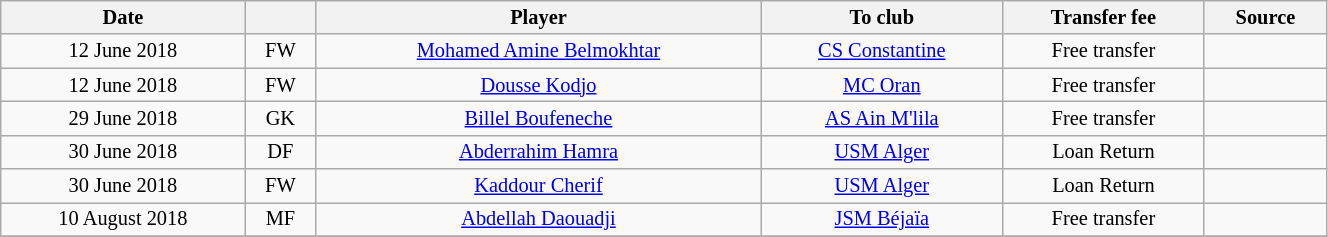<table class="wikitable sortable" style="width:70%; text-align:center; font-size:85%; text-align:centre;">
<tr>
<th>Date</th>
<th></th>
<th>Player</th>
<th>To club</th>
<th>Transfer fee</th>
<th>Source</th>
</tr>
<tr>
<td>12 June 2018</td>
<td>FW</td>
<td> <a href='#'>Mohamed Amine Belmokhtar</a></td>
<td><a href='#'>CS Constantine</a></td>
<td>Free transfer</td>
<td></td>
</tr>
<tr>
<td>12 June 2018</td>
<td>FW</td>
<td> <a href='#'>Dousse Kodjo</a></td>
<td><a href='#'>MC Oran</a></td>
<td>Free transfer</td>
<td></td>
</tr>
<tr>
<td>29 June 2018</td>
<td>GK</td>
<td> <a href='#'>Billel Boufeneche</a></td>
<td><a href='#'>AS Ain M'lila</a></td>
<td>Free transfer</td>
<td></td>
</tr>
<tr>
<td>30 June 2018</td>
<td>DF</td>
<td> <a href='#'>Abderrahim Hamra</a></td>
<td> <a href='#'>USM Alger</a></td>
<td>Loan Return</td>
<td></td>
</tr>
<tr>
<td>30 June 2018</td>
<td>FW</td>
<td> <a href='#'>Kaddour Cherif</a></td>
<td> <a href='#'>USM Alger</a></td>
<td>Loan Return</td>
<td></td>
</tr>
<tr>
<td>10 August 2018</td>
<td>MF</td>
<td> <a href='#'>Abdellah Daouadji</a></td>
<td><a href='#'>JSM Béjaïa</a></td>
<td>Free transfer</td>
<td></td>
</tr>
<tr>
</tr>
</table>
